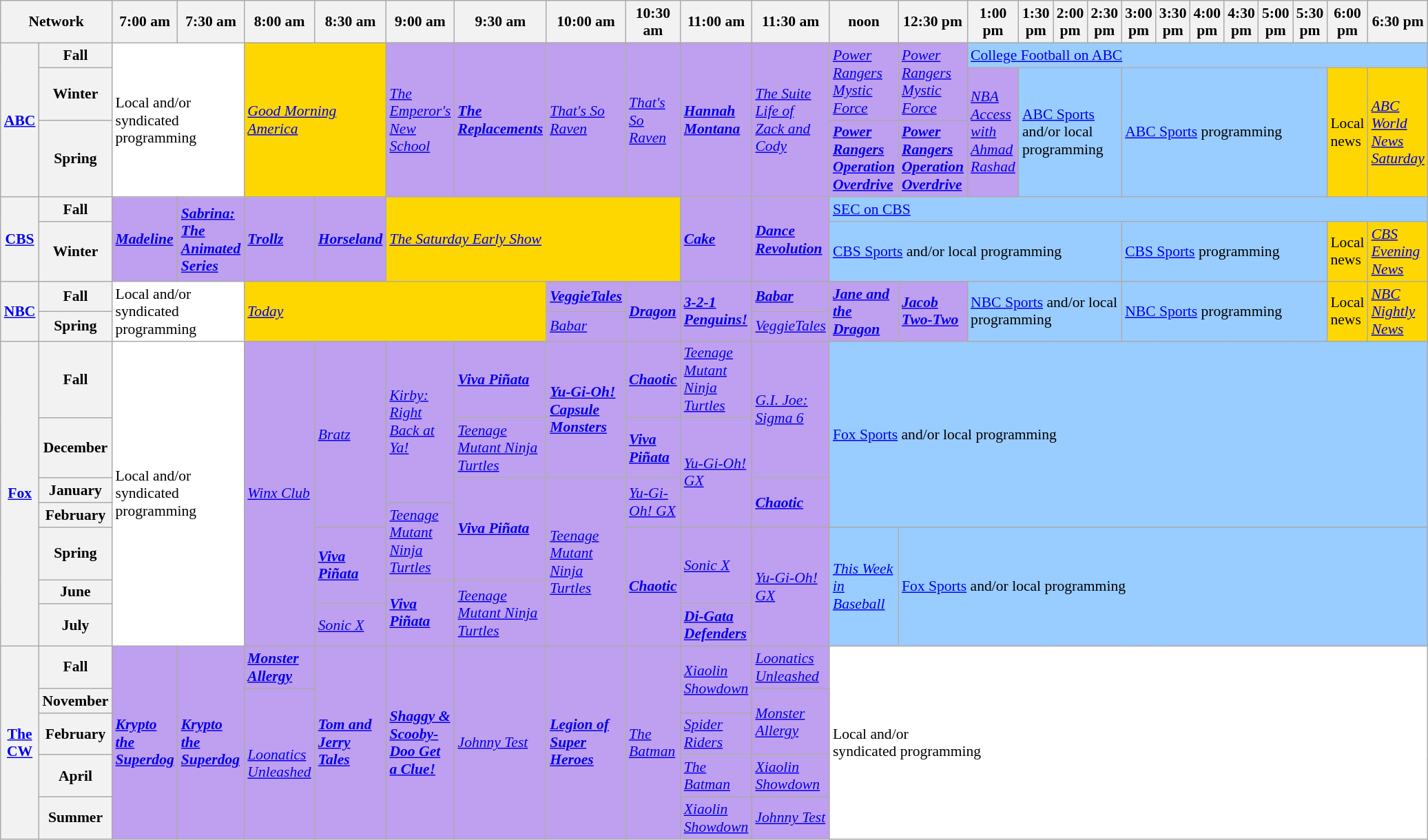<table class=wikitable style="font-size:90%">
<tr>
<th width="1.5%" bgcolor="#C0C0C0" colspan="2">Network</th>
<th width="4%" bgcolor="#C0C0C0">7:00 am</th>
<th width="4%" bgcolor="#C0C0C0">7:30 am</th>
<th width="4%" bgcolor="#C0C0C0">8:00 am</th>
<th width="4%" bgcolor="#C0C0C0">8:30 am</th>
<th width="4%" bgcolor="#C0C0C0">9:00 am</th>
<th width="4%" bgcolor="#C0C0C0">9:30 am</th>
<th width="4%" bgcolor="#C0C0C0">10:00 am</th>
<th width="4%" bgcolor="#C0C0C0">10:30 am</th>
<th width="4%" bgcolor="#C0C0C0">11:00 am</th>
<th width="4%" bgcolor="#C0C0C0">11:30 am</th>
<th width="4%" bgcolor="#C0C0C0">noon</th>
<th width="4%" bgcolor="#C0C0C0">12:30 pm</th>
<th width="4%" bgcolor="#C0C0C0">1:00 pm</th>
<th width="4%" bgcolor="#C0C0C0">1:30 pm</th>
<th width="4%" bgcolor="#C0C0C0">2:00 pm</th>
<th width="4%" bgcolor="#C0C0C0">2:30 pm</th>
<th width="4%" bgcolor="#C0C0C0">3:00 pm</th>
<th width="4%" bgcolor="#C0C0C0">3:30 pm</th>
<th width="4%" bgcolor="#C0C0C0">4:00 pm</th>
<th width="4%" bgcolor="#C0C0C0">4:30 pm</th>
<th width="4%" bgcolor="#C0C0C0">5:00 pm</th>
<th width="4%" bgcolor="#C0C0C0">5:30 pm</th>
<th width="4%" bgcolor="#C0C0C0">6:00 pm</th>
<th width="4%" bgcolor="#C0C0C0">6:30 pm</th>
</tr>
<tr>
<th bgcolor="#C0C0C0" rowspan="3"><a href='#'>ABC</a></th>
<th>Fall</th>
<td bgcolor="white" colspan="2" rowspan="3">Local and/or<br>syndicated<br>programming</td>
<td bgcolor="gold" colspan="2" rowspan="3"><em><a href='#'>Good Morning America</a></em></td>
<td bgcolor="bf9fef" rowspan="3"><em><a href='#'>The Emperor's New School</a></em></td>
<td bgcolor="bf9fef" rowspan="3"><strong><em><a href='#'>The Replacements</a></em></strong></td>
<td bgcolor="bf9fef" rowspan="3"><em><a href='#'>That's So Raven</a></em></td>
<td rowspan="3" bgcolor="bf9fef"><em><a href='#'>That's So Raven</a></em></td>
<td bgcolor="bf9fef" rowspan="3"><strong><em><a href='#'>Hannah Montana</a></em></strong></td>
<td bgcolor="bf9fef" rowspan="3"><em><a href='#'>The Suite Life of Zack and Cody</a></em></td>
<td bgcolor="bf9fef" rowspan="2"><em><a href='#'>Power Rangers Mystic Force</a></em></td>
<td bgcolor="bf9fef" rowspan="2"><em><a href='#'>Power Rangers Mystic Force</a></em></td>
<td bgcolor="99ccff" colspan="12" rowspan="1"><a href='#'>College Football on ABC</a></td>
</tr>
<tr>
<th>Winter</th>
<td bgcolor=bf9fef rowspan="2"><em><a href='#'>NBA Access with Ahmad Rashad</a></em></td>
<td bgcolor="99ccff" colspan="3" rowspan="2"><a href='#'>ABC Sports</a> and/or local programming</td>
<td bgcolor="99ccff" colspan="6" rowspan="2"><a href='#'>ABC Sports</a> programming</td>
<td bgcolor="gold" rowspan="2">Local news</td>
<td bgcolor="gold" rowspan="2"><em><a href='#'>ABC World News Saturday</a></em></td>
</tr>
<tr>
<th>Spring</th>
<td bgcolor="bf9fef" rowspan="1"><strong><em><a href='#'>Power Rangers Operation Overdrive</a></em></strong></td>
<td bgcolor="bf9fef" rowspan="1"><strong><em><a href='#'>Power Rangers Operation Overdrive</a></em></strong></td>
</tr>
<tr>
<th bgcolor="#C0C0C0" rowspan="2"><a href='#'>CBS</a></th>
<th>Fall</th>
<td bgcolor="bf9fef" rowspan="2"><strong><em><a href='#'>Madeline</a></em></strong></td>
<td bgcolor="bf9fef" rowspan="2"><strong><em><a href='#'>Sabrina: The Animated Series</a></em></strong></td>
<td bgcolor="bf9fef" rowspan="2"><strong><em><a href='#'>Trollz</a></em></strong></td>
<td bgcolor="bf9fef" rowspan="2"><strong><em><a href='#'>Horseland</a></em></strong></td>
<td bgcolor="gold" colspan="4" rowspan="2"><em><a href='#'>The Saturday Early Show</a></em></td>
<td bgcolor="bf9fef" rowspan="2"><strong><em><a href='#'>Cake</a></em></strong></td>
<td bgcolor="bf9fef" rowspan="2"><strong><em><a href='#'>Dance Revolution</a></em></strong></td>
<td bgcolor="99ccff" rowspan="1" colspan="14"><a href='#'>SEC on CBS</a></td>
</tr>
<tr>
<th>Winter</th>
<td bgcolor="99ccff" rowspan="1"colspan="6"><a href='#'>CBS Sports</a> and/or local programming</td>
<td bgcolor="99ccff" rowspan="1"colspan="6"><a href='#'>CBS Sports</a> programming</td>
<td bgcolor="gold"rowspan="1">Local news</td>
<td bgcolor="gold"rowspan="1"><em><a href='#'>CBS Evening News</a></em></td>
</tr>
<tr>
<th bgcolor="#C0C0C0" rowspan="2"><a href='#'>NBC</a></th>
<th>Fall</th>
<td bgcolor="white" rowspan="2"colspan="2">Local and/or<br>syndicated<br>programming</td>
<td bgcolor="gold" rowspan="2"colspan="4"><em><a href='#'>Today</a></em></td>
<td bgcolor="bf9fef"rowspan="1"><strong><em><a href='#'>VeggieTales</a></em></strong></td>
<td bgcolor="bf9fef"rowspan="2"><strong><em><a href='#'>Dragon</a></em></strong></td>
<td bgcolor="bf9fef"rowspan="2"><strong><em><a href='#'>3-2-1 Penguins!</a></em></strong></td>
<td bgcolor="bf9fef"rowspan="1"><strong><em><a href='#'>Babar</a></em></strong></td>
<td bgcolor="bf9fef"rowspan="2"><strong><em><a href='#'>Jane and the Dragon</a></em></strong></td>
<td bgcolor="bf9fef"rowspan="2"><strong><em><a href='#'>Jacob Two-Two</a></em></strong></td>
<td bgcolor="99ccff" rowspan="2"colspan="4"><a href='#'>NBC Sports</a> and/or local programming</td>
<td bgcolor="99ccff" rowspan="2"colspan="6"><a href='#'>NBC Sports</a> programming</td>
<td bgcolor="gold"rowspan="2">Local news</td>
<td bgcolor="gold"rowspan="2"><em><a href='#'>NBC Nightly News</a></em></td>
</tr>
<tr>
<th>Spring</th>
<td bgcolor="bf9fef"rowspan="1"><em><a href='#'>Babar</a></em></td>
<td bgcolor="bf9fef"rowspan="1"><em><a href='#'>VeggieTales</a></em></td>
</tr>
<tr>
<th bgcolor="#C0C0C0" rowspan="7"><a href='#'>Fox</a></th>
<th>Fall</th>
<td bgcolor="white" colspan="2" rowspan="7">Local and/or<br>syndicated<br>programming</td>
<td bgcolor="bf9fef" rowspan="7"><em><a href='#'>Winx Club</a></em></td>
<td bgcolor="bf9fef" rowspan="4"><em><a href='#'>Bratz</a></em></td>
<td bgcolor="bf9fef" rowspan="3"><em><a href='#'>Kirby: Right Back at Ya!</a></em></td>
<td bgcolor="bf9fef" rowspan="1"><strong><em><a href='#'>Viva Piñata</a></em></strong></td>
<td bgcolor="bf9fef" rowspan="2"><strong><em><a href='#'>Yu-Gi-Oh! Capsule Monsters</a></em></strong></td>
<td bgcolor="bf9fef" rowspan="1"><strong><em><a href='#'>Chaotic</a></em></strong></td>
<td bgcolor="bf9fef" rowspan="1"><em><a href='#'>Teenage Mutant Ninja Turtles</a></em></td>
<td bgcolor="bf9fef" rowspan="2"><em><a href='#'>G.I. Joe: Sigma 6</a></em></td>
<td bgcolor="99ccff" rowspan="4"colspan="14"><a href='#'>Fox Sports</a> and/or local programming</td>
</tr>
<tr>
<th>December</th>
<td bgcolor="bf9fef" rowspan="1"><em><a href='#'>Teenage Mutant Ninja Turtles</a></em></td>
<td bgcolor="bf9fef" rowspan="1"><strong><em><a href='#'>Viva Piñata</a></em></strong></td>
<td bgcolor="bf9fef" rowspan="3"><em><a href='#'>Yu-Gi-Oh! GX</a></em></td>
</tr>
<tr>
<th>January</th>
<td bgcolor="bf9fef" rowspan="3"><strong><em><a href='#'>Viva Piñata</a></em></strong></td>
<td bgcolor="bf9fef" rowspan="5"><em><a href='#'>Teenage Mutant Ninja Turtles</a></em></td>
<td bgcolor="bf9fef" rowspan="2"><em><a href='#'>Yu-Gi-Oh! GX</a></em></td>
<td bgcolor="bf9fef" rowspan="2"><strong><em><a href='#'>Chaotic</a></em></strong></td>
</tr>
<tr>
<th>February</th>
<td bgcolor="bf9fef" rowspan="2"><em><a href='#'>Teenage Mutant Ninja Turtles</a></em></td>
</tr>
<tr>
<th>Spring</th>
<td bgcolor="bf9fef" rowspan="2"><strong><em><a href='#'>Viva Piñata</a></em></strong></td>
<td bgcolor="bf9fef" rowspan="3"><strong><em><a href='#'>Chaotic</a></em></strong></td>
<td bgcolor="bf9fef" rowspan="2"><em><a href='#'>Sonic X</a></em></td>
<td bgcolor="bf9fef" rowspan="3"><em><a href='#'>Yu-Gi-Oh! GX</a></em></td>
<td bgcolor="99ccff" rowspan="3"><em><a href='#'>This Week in Baseball</a></em></td>
<td bgcolor="99ccff" rowspan="3"colspan="14"><a href='#'>Fox Sports</a> and/or local programming</td>
</tr>
<tr>
<th>June</th>
<td bgcolor="bf9fef" rowspan="2"><strong><em><a href='#'>Viva Piñata</a></em></strong></td>
<td bgcolor="bf9fef" rowspan="2"><em><a href='#'>Teenage Mutant Ninja Turtles</a></em></td>
</tr>
<tr>
<th>July</th>
<td bgcolor="bf9fef" rowspan="1"><em><a href='#'>Sonic X</a></em></td>
<td bgcolor="bf9fef" rowspan="1"><strong><em><a href='#'>Di-Gata Defenders</a></em></strong></td>
</tr>
<tr>
<th bgcolor="#C0C0C0" rowspan="5"><a href='#'>The CW</a></th>
<th>Fall</th>
<td bgcolor="bf9fef" rowspan="5"><strong><em><a href='#'>Krypto the Superdog</a></em></strong></td>
<td bgcolor="bf9fef" rowspan="5"><strong><em><a href='#'>Krypto the Superdog</a></em></strong></td>
<td bgcolor="bf9fef" rowspan="1"><strong><em><a href='#'>Monster Allergy</a></em></strong></td>
<td bgcolor="bf9fef" rowspan="5"><strong><em><a href='#'>Tom and Jerry Tales</a></em></strong></td>
<td bgcolor="bf9fef" rowspan="5"><strong><em><a href='#'>Shaggy & Scooby-Doo Get a Clue!</a></em></strong></td>
<td bgcolor="bf9fef" rowspan="5"><em><a href='#'>Johnny Test</a></em></td>
<td bgcolor="bf9fef" rowspan="5"><strong><em><a href='#'>Legion of Super Heroes</a></em></strong></td>
<td bgcolor="bf9fef" rowspan="5"><em><a href='#'>The Batman</a></em></td>
<td bgcolor="bf9fef" rowspan="2"><em><a href='#'>Xiaolin Showdown</a></em></td>
<td bgcolor="bf9fef" rowspan="1"><em><a href='#'>Loonatics Unleashed</a></em></td>
<td bgcolor="white" colspan="14" rowspan="7">Local and/or<br>syndicated programming</td>
</tr>
<tr>
<th>November</th>
<td rowspan="4" bgcolor="bf9fef"><em><a href='#'>Loonatics Unleashed</a></em></td>
<td bgcolor="bf9fef" rowspan="2"><em><a href='#'>Monster Allergy</a></em></td>
</tr>
<tr>
<th>February</th>
<td bgcolor="bf9fef" rowspan="1"><em><a href='#'>Spider Riders</a></em></td>
</tr>
<tr>
<th>April</th>
<td bgcolor="bf9fef" rowspan="1"><em><a href='#'>The Batman</a></em></td>
<td bgcolor="bf9fef" rowspan="1"><em><a href='#'>Xiaolin Showdown</a></em></td>
</tr>
<tr>
<th>Summer</th>
<td bgcolor="bf9fef" rowspan="1"><em><a href='#'>Xiaolin Showdown</a></em></td>
<td bgcolor="bf9fef" rowspan="1"><em><a href='#'>Johnny Test</a></em></td>
</tr>
</table>
